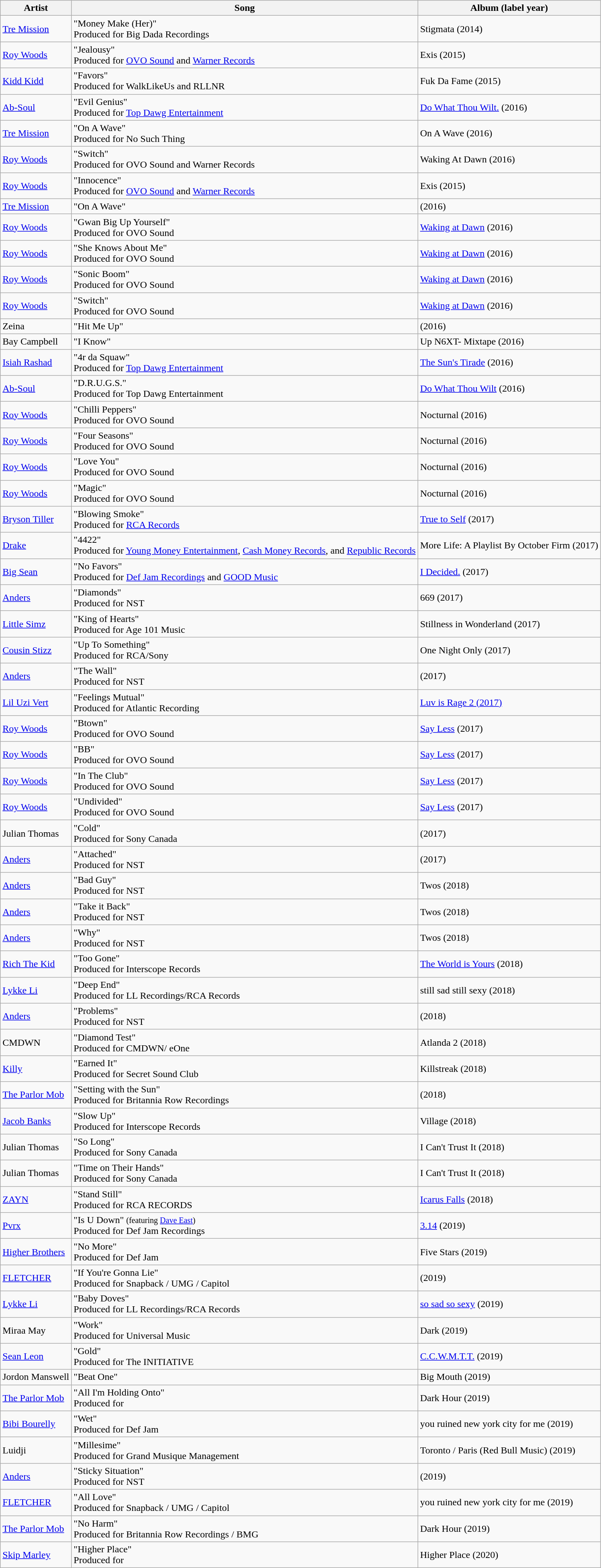<table class="wikitable">
<tr>
<th>Artist</th>
<th>Song</th>
<th>Album (label year)</th>
</tr>
<tr>
<td><a href='#'>Tre Mission</a></td>
<td>"Money Make (Her)"<br> Produced for Big Dada Recordings</td>
<td>Stigmata (2014)</td>
</tr>
<tr>
<td><a href='#'>Roy Woods</a></td>
<td>"Jealousy"<br> Produced for <a href='#'>OVO Sound</a> and <a href='#'>Warner Records</a></td>
<td>Exis (2015)</td>
</tr>
<tr>
<td><a href='#'>Kidd Kidd</a></td>
<td>"Favors"<br> Produced for WalkLikeUs and RLLNR</td>
<td>Fuk Da Fame (2015)</td>
</tr>
<tr>
<td><a href='#'>Ab-Soul</a></td>
<td>"Evil Genius"<br> Produced for <a href='#'>Top Dawg Entertainment</a></td>
<td><a href='#'>Do What Thou Wilt.</a> (2016)</td>
</tr>
<tr>
<td><a href='#'>Tre Mission</a></td>
<td>"On A Wave"<br> Produced for No Such Thing</td>
<td>On A Wave (2016)</td>
</tr>
<tr>
<td><a href='#'>Roy Woods</a></td>
<td>"Switch"<br> Produced for OVO Sound and Warner Records</td>
<td>Waking At Dawn (2016)</td>
</tr>
<tr>
<td><a href='#'>Roy Woods</a></td>
<td>"Innocence"<br>Produced for <a href='#'>OVO Sound</a> and <a href='#'>Warner Records</a></td>
<td>Exis (2015)</td>
</tr>
<tr>
<td><a href='#'>Tre Mission</a></td>
<td>"On A Wave"</td>
<td>(2016)</td>
</tr>
<tr>
<td><a href='#'>Roy Woods</a></td>
<td>"Gwan Big Up Yourself"<br>Produced for OVO Sound</td>
<td><a href='#'>Waking at Dawn</a> (2016)</td>
</tr>
<tr>
<td><a href='#'>Roy Woods</a></td>
<td>"She Knows About Me"<br>Produced for OVO Sound</td>
<td><a href='#'>Waking at Dawn</a> (2016)</td>
</tr>
<tr>
<td><a href='#'>Roy Woods</a></td>
<td>"Sonic Boom"<br>Produced for OVO Sound</td>
<td><a href='#'>Waking at Dawn</a> (2016)</td>
</tr>
<tr>
<td><a href='#'>Roy Woods</a></td>
<td>"Switch"<br>Produced for OVO Sound</td>
<td><a href='#'>Waking at Dawn</a> (2016)</td>
</tr>
<tr>
<td>Zeina</td>
<td>"Hit Me Up"</td>
<td>(2016)</td>
</tr>
<tr>
<td>Bay Campbell</td>
<td>"I Know"</td>
<td>Up N6XT- Mixtape  (2016)</td>
</tr>
<tr>
<td><a href='#'>Isiah Rashad</a></td>
<td>"4r da Squaw"<br>Produced for <a href='#'>Top Dawg Entertainment</a></td>
<td><a href='#'>The Sun's Tirade</a> (2016)</td>
</tr>
<tr>
<td><a href='#'>Ab-Soul</a></td>
<td>"D.R.U.G.S."<br>Produced for Top Dawg Entertainment</td>
<td><a href='#'>Do What Thou Wilt</a> (2016)</td>
</tr>
<tr>
<td><a href='#'>Roy Woods</a></td>
<td>"Chilli Peppers"<br>Produced for OVO Sound</td>
<td>Nocturnal (2016)</td>
</tr>
<tr>
<td><a href='#'>Roy Woods</a></td>
<td>"Four Seasons"<br>Produced for OVO Sound</td>
<td>Nocturnal (2016)</td>
</tr>
<tr>
<td><a href='#'>Roy Woods</a></td>
<td>"Love You"<br>Produced for OVO Sound</td>
<td>Nocturnal (2016)</td>
</tr>
<tr>
<td><a href='#'>Roy Woods</a></td>
<td>"Magic"<br>Produced for OVO Sound</td>
<td>Nocturnal (2016)</td>
</tr>
<tr>
<td><a href='#'>Bryson Tiller</a></td>
<td>"Blowing Smoke"<br> Produced for <a href='#'>RCA Records</a></td>
<td><a href='#'>True to Self</a> (2017)</td>
</tr>
<tr>
<td><a href='#'>Drake</a></td>
<td>"4422"<br> Produced for <a href='#'>Young Money Entertainment</a>, <a href='#'>Cash Money Records</a>, and <a href='#'>Republic Records</a></td>
<td>More Life: A Playlist By October Firm (2017)</td>
</tr>
<tr>
<td><a href='#'>Big Sean</a></td>
<td>"No Favors"<br>Produced for <a href='#'>Def Jam Recordings</a> and <a href='#'>GOOD Music</a></td>
<td><a href='#'>I Decided.</a> (2017)</td>
</tr>
<tr>
<td><a href='#'>Anders</a></td>
<td>"Diamonds"<br>Produced for NST</td>
<td>669 (2017)</td>
</tr>
<tr>
<td><a href='#'>Little Simz</a></td>
<td>"King of Hearts"<br> Produced for Age 101 Music</td>
<td>Stillness in Wonderland (2017)</td>
</tr>
<tr>
<td><a href='#'>Cousin Stizz</a></td>
<td>"Up To Something"<br>Produced for RCA/Sony</td>
<td>One Night Only (2017)</td>
</tr>
<tr>
<td><a href='#'>Anders</a></td>
<td>"The Wall"<br>Produced for NST</td>
<td>(2017)</td>
</tr>
<tr>
<td><a href='#'>Lil Uzi Vert</a></td>
<td>"Feelings Mutual"<br>Produced for Atlantic Recording</td>
<td><a href='#'>Luv is Rage 2 (2017)</a></td>
</tr>
<tr>
<td><a href='#'>Roy Woods</a></td>
<td>"Btown"<br>Produced for OVO Sound</td>
<td><a href='#'>Say Less</a> (2017)</td>
</tr>
<tr>
<td><a href='#'>Roy Woods</a></td>
<td>"BB"<br>Produced for OVO Sound</td>
<td><a href='#'>Say Less</a> (2017)</td>
</tr>
<tr>
<td><a href='#'>Roy Woods</a></td>
<td>"In The Club"<br>Produced for OVO Sound</td>
<td><a href='#'>Say Less</a> (2017)</td>
</tr>
<tr>
<td><a href='#'>Roy Woods</a></td>
<td>"Undivided"<br>Produced for OVO Sound</td>
<td><a href='#'>Say Less</a> (2017)</td>
</tr>
<tr>
<td>Julian Thomas</td>
<td>"Cold"<br>Produced for Sony Canada</td>
<td>(2017)</td>
</tr>
<tr>
<td><a href='#'>Anders</a></td>
<td>"Attached"<br>Produced for NST</td>
<td>(2017)</td>
</tr>
<tr>
<td><a href='#'>Anders</a></td>
<td>"Bad Guy"<br>Produced for NST</td>
<td>Twos (2018)</td>
</tr>
<tr>
<td><a href='#'>Anders</a></td>
<td>"Take it Back"<br>Produced for NST</td>
<td>Twos (2018)</td>
</tr>
<tr>
<td><a href='#'>Anders</a></td>
<td>"Why"<br>Produced for NST</td>
<td>Twos (2018)</td>
</tr>
<tr>
<td><a href='#'>Rich The Kid</a></td>
<td>"Too Gone"<br>Produced for Interscope Records</td>
<td><a href='#'>The World is Yours</a> (2018)</td>
</tr>
<tr>
<td><a href='#'>Lykke Li</a></td>
<td>"Deep End"<br>Produced for LL Recordings/RCA Records</td>
<td>still sad still sexy (2018)</td>
</tr>
<tr>
<td><a href='#'>Anders</a></td>
<td>"Problems"<br>Produced for NST</td>
<td>(2018)</td>
</tr>
<tr>
<td>CMDWN</td>
<td>"Diamond Test"<br>Produced for CMDWN/ eOne</td>
<td>Atlanda 2 (2018)</td>
</tr>
<tr>
<td><a href='#'>Killy</a></td>
<td>"Earned It"<br>Produced for Secret Sound Club</td>
<td>Killstreak (2018)</td>
</tr>
<tr>
<td><a href='#'>The Parlor Mob</a></td>
<td>"Setting with the Sun"<br>Produced for Britannia Row Recordings</td>
<td>(2018)</td>
</tr>
<tr>
<td><a href='#'>Jacob Banks</a></td>
<td>"Slow Up"<br>Produced for Interscope Records</td>
<td>Village (2018)</td>
</tr>
<tr>
<td>Julian Thomas</td>
<td>"So Long"<br>Produced for Sony Canada</td>
<td>I Can't Trust It (2018)</td>
</tr>
<tr>
<td>Julian Thomas</td>
<td>"Time on Their Hands"<br>Produced for Sony Canada</td>
<td>I Can't Trust It (2018)</td>
</tr>
<tr>
<td><a href='#'>ZAYN</a></td>
<td>"Stand Still"<br>Produced for RCA RECORDS</td>
<td><a href='#'>Icarus Falls</a> (2018)</td>
</tr>
<tr>
<td><a href='#'>Pvrx</a></td>
<td>"Is U Down" <small>(featuring <a href='#'>Dave East</a>)</small><br>Produced for Def Jam Recordings</td>
<td><a href='#'>3.14</a> (2019)</td>
</tr>
<tr>
<td><a href='#'>Higher Brothers</a></td>
<td>"No More"<br>Produced for Def Jam</td>
<td>Five Stars (2019)</td>
</tr>
<tr>
<td><a href='#'>FLETCHER</a></td>
<td>"If You're Gonna Lie"<br>Produced for Snapback / UMG / Capitol</td>
<td>(2019)</td>
</tr>
<tr>
<td><a href='#'>Lykke Li</a></td>
<td>"Baby Doves"<br>Produced for LL Recordings/RCA Records</td>
<td><a href='#'>so sad so sexy</a> (2019)</td>
</tr>
<tr>
<td>Miraa May</td>
<td>"Work"<br>Produced for Universal Music</td>
<td>Dark (2019)</td>
</tr>
<tr>
<td><a href='#'>Sean Leon</a></td>
<td>"Gold"<br>Produced for The INITIATIVE</td>
<td><a href='#'>C.C.W.M.T.T.</a> (2019)</td>
</tr>
<tr>
<td>Jordon Manswell</td>
<td>"Beat One"</td>
<td>Big Mouth (2019)</td>
</tr>
<tr>
<td><a href='#'>The Parlor Mob</a></td>
<td>"All I'm Holding Onto"<br>Produced for</td>
<td>Dark Hour (2019)</td>
</tr>
<tr>
<td><a href='#'>Bibi Bourelly</a></td>
<td>"Wet"<br>Produced for Def Jam</td>
<td>you ruined new york city for me (2019)</td>
</tr>
<tr>
<td>Luidji</td>
<td>"Millesime"<br>Produced for Grand Musique Management</td>
<td>Toronto / Paris (Red Bull Music) (2019)</td>
</tr>
<tr>
<td><a href='#'>Anders</a></td>
<td>"Sticky Situation"<br>Produced for NST</td>
<td>(2019)</td>
</tr>
<tr>
<td><a href='#'>FLETCHER</a></td>
<td>"All Love"<br>Produced for Snapback / UMG / Capitol</td>
<td>you ruined new york city for me (2019)</td>
</tr>
<tr>
<td><a href='#'>The Parlor Mob</a></td>
<td>"No Harm"<br>Produced for Britannia Row Recordings / BMG</td>
<td>Dark Hour (2019)</td>
</tr>
<tr>
<td><a href='#'>Skip Marley</a></td>
<td>"Higher Place"<br>Produced for</td>
<td>Higher Place (2020)</td>
</tr>
</table>
